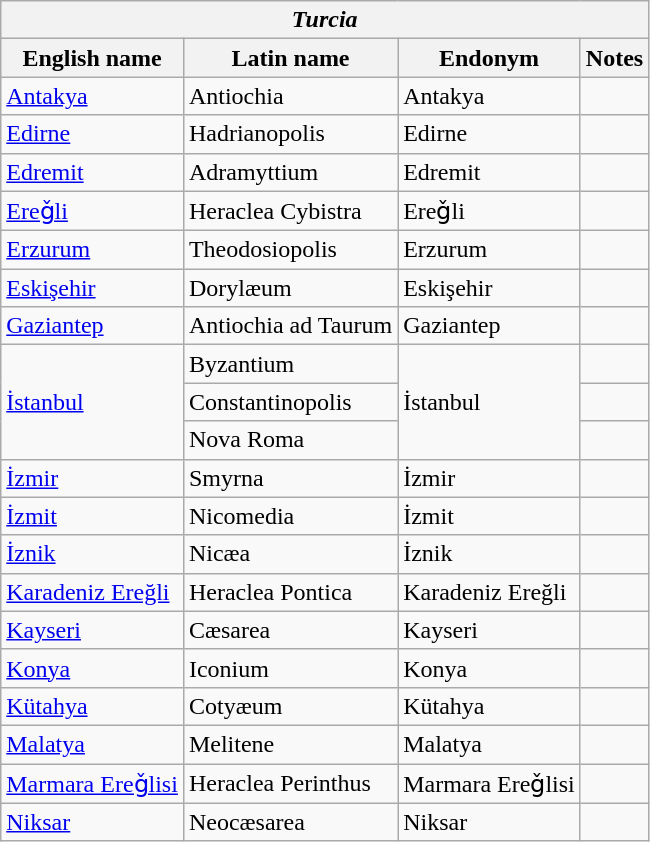<table class="wikitable sortable">
<tr>
<th colspan="4"> <em>Turcia</em></th>
</tr>
<tr>
<th>English name</th>
<th>Latin name</th>
<th>Endonym</th>
<th>Notes</th>
</tr>
<tr>
<td><a href='#'>Antakya</a></td>
<td>Antiochia</td>
<td>Antakya</td>
<td></td>
</tr>
<tr>
<td><a href='#'>Edirne</a></td>
<td>Hadrianopolis</td>
<td>Edirne</td>
<td></td>
</tr>
<tr>
<td><a href='#'>Edremit</a></td>
<td>Adramyttium</td>
<td>Edremit</td>
<td></td>
</tr>
<tr>
<td><a href='#'>Ereǧli</a></td>
<td>Heraclea Cybistra</td>
<td>Ereǧli</td>
<td></td>
</tr>
<tr>
<td><a href='#'>Erzurum</a></td>
<td>Theodosiopolis</td>
<td>Erzurum</td>
<td></td>
</tr>
<tr>
<td><a href='#'>Eskişehir</a></td>
<td>Dorylæum</td>
<td>Eskişehir</td>
<td></td>
</tr>
<tr>
<td><a href='#'>Gaziantep</a></td>
<td>Antiochia ad Taurum</td>
<td>Gaziantep</td>
<td></td>
</tr>
<tr>
<td rowspan="3"><a href='#'>İstanbul</a></td>
<td>Byzantium</td>
<td rowspan="3">İstanbul</td>
<td></td>
</tr>
<tr>
<td>Constantinopolis</td>
<td></td>
</tr>
<tr>
<td>Nova Roma</td>
<td></td>
</tr>
<tr>
<td><a href='#'>İzmir</a></td>
<td>Smyrna</td>
<td>İzmir</td>
<td></td>
</tr>
<tr>
<td><a href='#'>İzmit</a></td>
<td>Nicomedia</td>
<td>İzmit</td>
<td></td>
</tr>
<tr>
<td><a href='#'>İznik</a></td>
<td>Nicæa</td>
<td>İznik</td>
<td></td>
</tr>
<tr>
<td><a href='#'>Karadeniz Ereğli</a></td>
<td>Heraclea Pontica</td>
<td>Karadeniz Ereğli</td>
<td></td>
</tr>
<tr>
<td><a href='#'>Kayseri</a></td>
<td>Cæsarea</td>
<td>Kayseri</td>
<td></td>
</tr>
<tr>
<td><a href='#'>Konya</a></td>
<td>Iconium</td>
<td>Konya</td>
<td></td>
</tr>
<tr>
<td><a href='#'>Kütahya</a></td>
<td>Cotyæum</td>
<td>Kütahya</td>
<td></td>
</tr>
<tr>
<td><a href='#'>Malatya</a></td>
<td>Melitene</td>
<td>Malatya</td>
<td></td>
</tr>
<tr>
<td><a href='#'>Marmara Ereǧlisi</a></td>
<td>Heraclea Perinthus</td>
<td>Marmara Ereǧlisi</td>
<td></td>
</tr>
<tr>
<td><a href='#'>Niksar</a></td>
<td>Neocæsarea</td>
<td>Niksar</td>
<td></td>
</tr>
</table>
